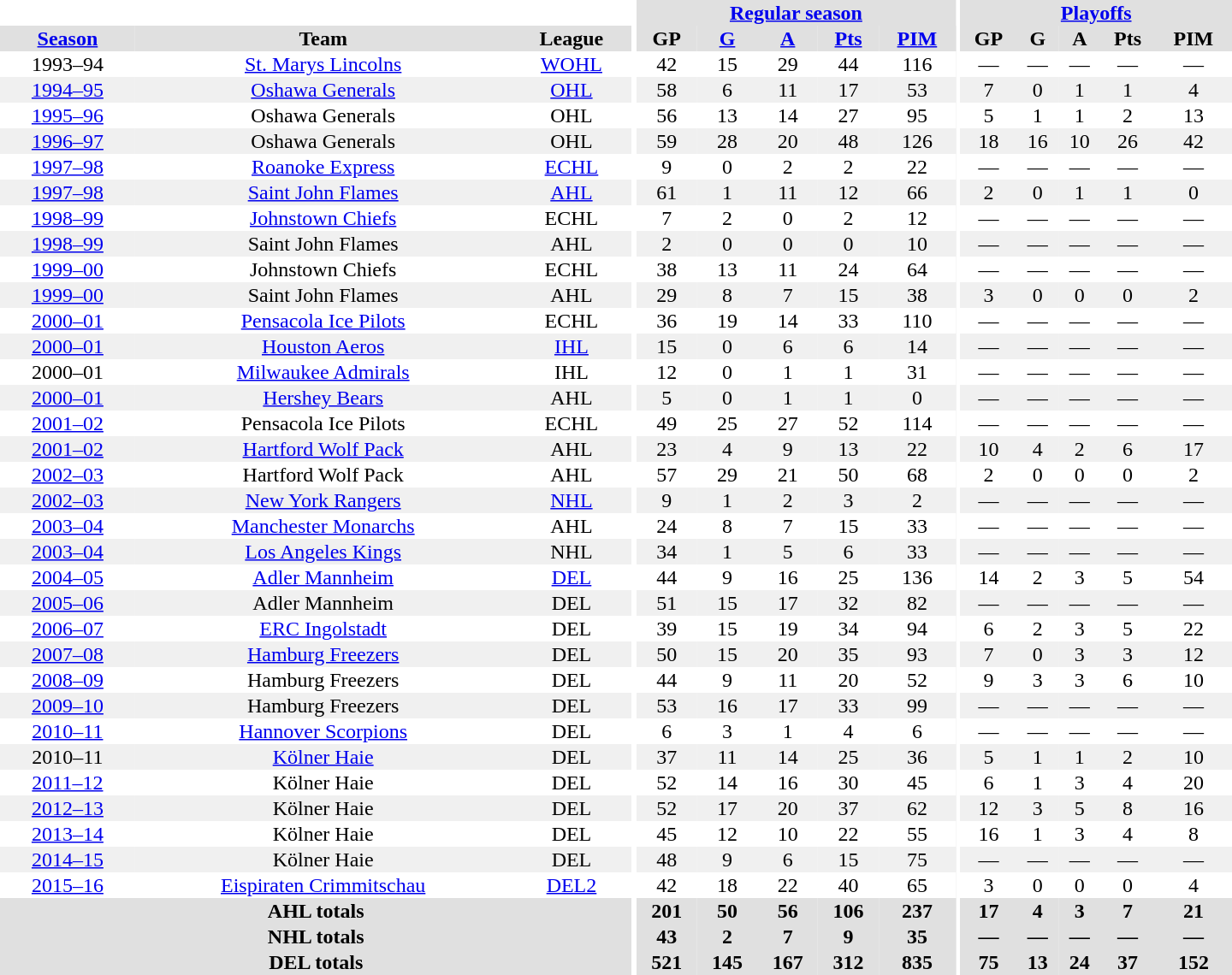<table border="0" cellpadding="1" cellspacing="0" style="text-align:center; width:60em">
<tr bgcolor="#e0e0e0">
<th colspan="3" bgcolor="#ffffff"></th>
<th rowspan="100" bgcolor="#ffffff"></th>
<th colspan="5"><a href='#'>Regular season</a></th>
<th rowspan="100" bgcolor="#ffffff"></th>
<th colspan="5"><a href='#'>Playoffs</a></th>
</tr>
<tr bgcolor="#e0e0e0">
<th><a href='#'>Season</a></th>
<th>Team</th>
<th>League</th>
<th>GP</th>
<th><a href='#'>G</a></th>
<th><a href='#'>A</a></th>
<th><a href='#'>Pts</a></th>
<th><a href='#'>PIM</a></th>
<th>GP</th>
<th>G</th>
<th>A</th>
<th>Pts</th>
<th>PIM</th>
</tr>
<tr>
<td>1993–94</td>
<td><a href='#'>St. Marys Lincolns</a></td>
<td><a href='#'>WOHL</a></td>
<td>42</td>
<td>15</td>
<td>29</td>
<td>44</td>
<td>116</td>
<td>—</td>
<td>—</td>
<td>—</td>
<td>—</td>
<td>—</td>
</tr>
<tr bgcolor="#f0f0f0">
<td><a href='#'>1994–95</a></td>
<td><a href='#'>Oshawa Generals</a></td>
<td><a href='#'>OHL</a></td>
<td>58</td>
<td>6</td>
<td>11</td>
<td>17</td>
<td>53</td>
<td>7</td>
<td>0</td>
<td>1</td>
<td>1</td>
<td>4</td>
</tr>
<tr>
<td><a href='#'>1995–96</a></td>
<td>Oshawa Generals</td>
<td>OHL</td>
<td>56</td>
<td>13</td>
<td>14</td>
<td>27</td>
<td>95</td>
<td>5</td>
<td>1</td>
<td>1</td>
<td>2</td>
<td>13</td>
</tr>
<tr bgcolor="#f0f0f0">
<td><a href='#'>1996–97</a></td>
<td>Oshawa Generals</td>
<td>OHL</td>
<td>59</td>
<td>28</td>
<td>20</td>
<td>48</td>
<td>126</td>
<td>18</td>
<td>16</td>
<td>10</td>
<td>26</td>
<td>42</td>
</tr>
<tr>
<td><a href='#'>1997–98</a></td>
<td><a href='#'>Roanoke Express</a></td>
<td><a href='#'>ECHL</a></td>
<td>9</td>
<td>0</td>
<td>2</td>
<td>2</td>
<td>22</td>
<td>—</td>
<td>—</td>
<td>—</td>
<td>—</td>
<td>—</td>
</tr>
<tr bgcolor="#f0f0f0">
<td><a href='#'>1997–98</a></td>
<td><a href='#'>Saint John Flames</a></td>
<td><a href='#'>AHL</a></td>
<td>61</td>
<td>1</td>
<td>11</td>
<td>12</td>
<td>66</td>
<td>2</td>
<td>0</td>
<td>1</td>
<td>1</td>
<td>0</td>
</tr>
<tr>
<td><a href='#'>1998–99</a></td>
<td><a href='#'>Johnstown Chiefs</a></td>
<td>ECHL</td>
<td>7</td>
<td>2</td>
<td>0</td>
<td>2</td>
<td>12</td>
<td>—</td>
<td>—</td>
<td>—</td>
<td>—</td>
<td>—</td>
</tr>
<tr bgcolor="#f0f0f0">
<td><a href='#'>1998–99</a></td>
<td>Saint John Flames</td>
<td>AHL</td>
<td>2</td>
<td>0</td>
<td>0</td>
<td>0</td>
<td>10</td>
<td>—</td>
<td>—</td>
<td>—</td>
<td>—</td>
<td>—</td>
</tr>
<tr>
<td><a href='#'>1999–00</a></td>
<td>Johnstown Chiefs</td>
<td>ECHL</td>
<td>38</td>
<td>13</td>
<td>11</td>
<td>24</td>
<td>64</td>
<td>—</td>
<td>—</td>
<td>—</td>
<td>—</td>
<td>—</td>
</tr>
<tr bgcolor="#f0f0f0">
<td><a href='#'>1999–00</a></td>
<td>Saint John Flames</td>
<td>AHL</td>
<td>29</td>
<td>8</td>
<td>7</td>
<td>15</td>
<td>38</td>
<td>3</td>
<td>0</td>
<td>0</td>
<td>0</td>
<td>2</td>
</tr>
<tr>
<td><a href='#'>2000–01</a></td>
<td><a href='#'>Pensacola Ice Pilots</a></td>
<td>ECHL</td>
<td>36</td>
<td>19</td>
<td>14</td>
<td>33</td>
<td>110</td>
<td>—</td>
<td>—</td>
<td>—</td>
<td>—</td>
<td>—</td>
</tr>
<tr bgcolor="#f0f0f0">
<td><a href='#'>2000–01</a></td>
<td><a href='#'>Houston Aeros</a></td>
<td><a href='#'>IHL</a></td>
<td>15</td>
<td>0</td>
<td>6</td>
<td>6</td>
<td>14</td>
<td>—</td>
<td>—</td>
<td>—</td>
<td>—</td>
<td>—</td>
</tr>
<tr>
<td>2000–01</td>
<td><a href='#'>Milwaukee Admirals</a></td>
<td>IHL</td>
<td>12</td>
<td>0</td>
<td>1</td>
<td>1</td>
<td>31</td>
<td>—</td>
<td>—</td>
<td>—</td>
<td>—</td>
<td>—</td>
</tr>
<tr bgcolor="#f0f0f0">
<td><a href='#'>2000–01</a></td>
<td><a href='#'>Hershey Bears</a></td>
<td>AHL</td>
<td>5</td>
<td>0</td>
<td>1</td>
<td>1</td>
<td>0</td>
<td>—</td>
<td>—</td>
<td>—</td>
<td>—</td>
<td>—</td>
</tr>
<tr>
<td><a href='#'>2001–02</a></td>
<td>Pensacola Ice Pilots</td>
<td>ECHL</td>
<td>49</td>
<td>25</td>
<td>27</td>
<td>52</td>
<td>114</td>
<td>—</td>
<td>—</td>
<td>—</td>
<td>—</td>
<td>—</td>
</tr>
<tr bgcolor="#f0f0f0">
<td><a href='#'>2001–02</a></td>
<td><a href='#'>Hartford Wolf Pack</a></td>
<td>AHL</td>
<td>23</td>
<td>4</td>
<td>9</td>
<td>13</td>
<td>22</td>
<td>10</td>
<td>4</td>
<td>2</td>
<td>6</td>
<td>17</td>
</tr>
<tr>
<td><a href='#'>2002–03</a></td>
<td>Hartford Wolf Pack</td>
<td>AHL</td>
<td>57</td>
<td>29</td>
<td>21</td>
<td>50</td>
<td>68</td>
<td>2</td>
<td>0</td>
<td>0</td>
<td>0</td>
<td>2</td>
</tr>
<tr bgcolor="#f0f0f0">
<td><a href='#'>2002–03</a></td>
<td><a href='#'>New York Rangers</a></td>
<td><a href='#'>NHL</a></td>
<td>9</td>
<td>1</td>
<td>2</td>
<td>3</td>
<td>2</td>
<td>—</td>
<td>—</td>
<td>—</td>
<td>—</td>
<td>—</td>
</tr>
<tr>
<td><a href='#'>2003–04</a></td>
<td><a href='#'>Manchester Monarchs</a></td>
<td>AHL</td>
<td>24</td>
<td>8</td>
<td>7</td>
<td>15</td>
<td>33</td>
<td>—</td>
<td>—</td>
<td>—</td>
<td>—</td>
<td>—</td>
</tr>
<tr bgcolor="#f0f0f0">
<td><a href='#'>2003–04</a></td>
<td><a href='#'>Los Angeles Kings</a></td>
<td>NHL</td>
<td>34</td>
<td>1</td>
<td>5</td>
<td>6</td>
<td>33</td>
<td>—</td>
<td>—</td>
<td>—</td>
<td>—</td>
<td>—</td>
</tr>
<tr>
<td><a href='#'>2004–05</a></td>
<td><a href='#'>Adler Mannheim</a></td>
<td><a href='#'>DEL</a></td>
<td>44</td>
<td>9</td>
<td>16</td>
<td>25</td>
<td>136</td>
<td>14</td>
<td>2</td>
<td>3</td>
<td>5</td>
<td>54</td>
</tr>
<tr bgcolor="#f0f0f0">
<td><a href='#'>2005–06</a></td>
<td>Adler Mannheim</td>
<td>DEL</td>
<td>51</td>
<td>15</td>
<td>17</td>
<td>32</td>
<td>82</td>
<td>—</td>
<td>—</td>
<td>—</td>
<td>—</td>
<td>—</td>
</tr>
<tr>
<td><a href='#'>2006–07</a></td>
<td><a href='#'>ERC Ingolstadt</a></td>
<td>DEL</td>
<td>39</td>
<td>15</td>
<td>19</td>
<td>34</td>
<td>94</td>
<td>6</td>
<td>2</td>
<td>3</td>
<td>5</td>
<td>22</td>
</tr>
<tr bgcolor="#f0f0f0">
<td><a href='#'>2007–08</a></td>
<td><a href='#'>Hamburg Freezers</a></td>
<td>DEL</td>
<td>50</td>
<td>15</td>
<td>20</td>
<td>35</td>
<td>93</td>
<td>7</td>
<td>0</td>
<td>3</td>
<td>3</td>
<td>12</td>
</tr>
<tr>
<td><a href='#'>2008–09</a></td>
<td>Hamburg Freezers</td>
<td>DEL</td>
<td>44</td>
<td>9</td>
<td>11</td>
<td>20</td>
<td>52</td>
<td>9</td>
<td>3</td>
<td>3</td>
<td>6</td>
<td>10</td>
</tr>
<tr bgcolor="#f0f0f0">
<td><a href='#'>2009–10</a></td>
<td>Hamburg Freezers</td>
<td>DEL</td>
<td>53</td>
<td>16</td>
<td>17</td>
<td>33</td>
<td>99</td>
<td>—</td>
<td>—</td>
<td>—</td>
<td>—</td>
<td>—</td>
</tr>
<tr>
<td><a href='#'>2010–11</a></td>
<td><a href='#'>Hannover Scorpions</a></td>
<td>DEL</td>
<td>6</td>
<td>3</td>
<td>1</td>
<td>4</td>
<td>6</td>
<td>—</td>
<td>—</td>
<td>—</td>
<td>—</td>
<td>—</td>
</tr>
<tr bgcolor="#f0f0f0">
<td>2010–11</td>
<td><a href='#'>Kölner Haie</a></td>
<td>DEL</td>
<td>37</td>
<td>11</td>
<td>14</td>
<td>25</td>
<td>36</td>
<td>5</td>
<td>1</td>
<td>1</td>
<td>2</td>
<td>10</td>
</tr>
<tr>
<td><a href='#'>2011–12</a></td>
<td>Kölner Haie</td>
<td>DEL</td>
<td>52</td>
<td>14</td>
<td>16</td>
<td>30</td>
<td>45</td>
<td>6</td>
<td>1</td>
<td>3</td>
<td>4</td>
<td>20</td>
</tr>
<tr bgcolor="#f0f0f0">
<td><a href='#'>2012–13</a></td>
<td>Kölner Haie</td>
<td>DEL</td>
<td>52</td>
<td>17</td>
<td>20</td>
<td>37</td>
<td>62</td>
<td>12</td>
<td>3</td>
<td>5</td>
<td>8</td>
<td>16</td>
</tr>
<tr>
<td><a href='#'>2013–14</a></td>
<td>Kölner Haie</td>
<td>DEL</td>
<td>45</td>
<td>12</td>
<td>10</td>
<td>22</td>
<td>55</td>
<td>16</td>
<td>1</td>
<td>3</td>
<td>4</td>
<td>8</td>
</tr>
<tr bgcolor="#f0f0f0">
<td><a href='#'>2014–15</a></td>
<td>Kölner Haie</td>
<td>DEL</td>
<td>48</td>
<td>9</td>
<td>6</td>
<td>15</td>
<td>75</td>
<td>—</td>
<td>—</td>
<td>—</td>
<td>—</td>
<td>—</td>
</tr>
<tr>
<td><a href='#'>2015–16</a></td>
<td><a href='#'>Eispiraten Crimmitschau</a></td>
<td><a href='#'>DEL2</a></td>
<td>42</td>
<td>18</td>
<td>22</td>
<td>40</td>
<td>65</td>
<td>3</td>
<td>0</td>
<td>0</td>
<td>0</td>
<td>4</td>
</tr>
<tr bgcolor="#e0e0e0">
<th colspan="3">AHL totals</th>
<th>201</th>
<th>50</th>
<th>56</th>
<th>106</th>
<th>237</th>
<th>17</th>
<th>4</th>
<th>3</th>
<th>7</th>
<th>21</th>
</tr>
<tr bgcolor="#e0e0e0">
<th colspan="3">NHL totals</th>
<th>43</th>
<th>2</th>
<th>7</th>
<th>9</th>
<th>35</th>
<th>—</th>
<th>—</th>
<th>—</th>
<th>—</th>
<th>—</th>
</tr>
<tr bgcolor="#e0e0e0">
<th colspan="3">DEL totals</th>
<th>521</th>
<th>145</th>
<th>167</th>
<th>312</th>
<th>835</th>
<th>75</th>
<th>13</th>
<th>24</th>
<th>37</th>
<th>152</th>
</tr>
</table>
